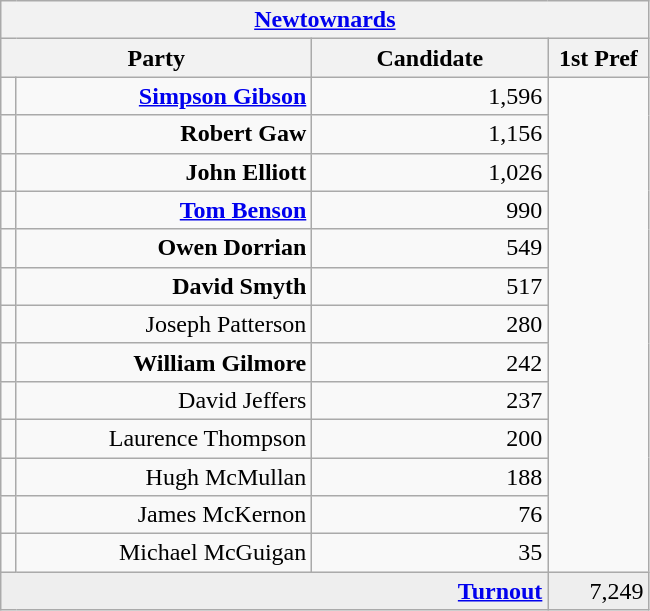<table class="wikitable">
<tr>
<th colspan="4" align="center"><a href='#'>Newtownards</a></th>
</tr>
<tr>
<th colspan="2" align="center" width=200>Party</th>
<th width=150>Candidate</th>
<th width=60>1st Pref</th>
</tr>
<tr>
<td></td>
<td align="right"><strong><a href='#'>Simpson Gibson</a></strong></td>
<td align="right">1,596</td>
</tr>
<tr>
<td></td>
<td align="right"><strong>Robert Gaw</strong></td>
<td align="right">1,156</td>
</tr>
<tr>
<td></td>
<td align="right"><strong>John Elliott</strong></td>
<td align="right">1,026</td>
</tr>
<tr>
<td></td>
<td align="right"><strong><a href='#'>Tom Benson</a></strong></td>
<td align="right">990</td>
</tr>
<tr>
<td></td>
<td align="right"><strong>Owen Dorrian</strong></td>
<td align="right">549</td>
</tr>
<tr>
<td></td>
<td align="right"><strong>David Smyth</strong></td>
<td align="right">517</td>
</tr>
<tr>
<td></td>
<td align="right">Joseph Patterson</td>
<td align="right">280</td>
</tr>
<tr>
<td></td>
<td align="right"><strong>William Gilmore</strong></td>
<td align="right">242</td>
</tr>
<tr>
<td></td>
<td align="right">David Jeffers</td>
<td align="right">237</td>
</tr>
<tr>
<td></td>
<td align="right">Laurence Thompson</td>
<td align="right">200</td>
</tr>
<tr>
<td></td>
<td align="right">Hugh McMullan</td>
<td align="right">188</td>
</tr>
<tr>
<td></td>
<td align="right">James McKernon</td>
<td align="right">76</td>
</tr>
<tr>
<td></td>
<td align="right">Michael McGuigan</td>
<td align="right">35</td>
</tr>
<tr bgcolor="EEEEEE">
<td colspan=3 align="right"><strong><a href='#'>Turnout</a></strong></td>
<td align="right">7,249</td>
</tr>
</table>
